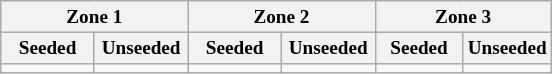<table class="wikitable" style="font-size:80%">
<tr>
<th colspan=2>Zone 1</th>
<th colspan=2>Zone 2</th>
<th colspan=2>Zone 3</th>
</tr>
<tr>
<th width=17%>Seeded</th>
<th width=17%>Unseeded</th>
<th width=17%>Seeded</th>
<th width=17%>Unseeded</th>
<th width=16%>Seeded</th>
<th width=16%>Unseeded</th>
</tr>
<tr>
<td valign=top></td>
<td valign=top></td>
<td valign=top></td>
<td valign=top></td>
<td valign=top></td>
<td valign=top></td>
</tr>
</table>
